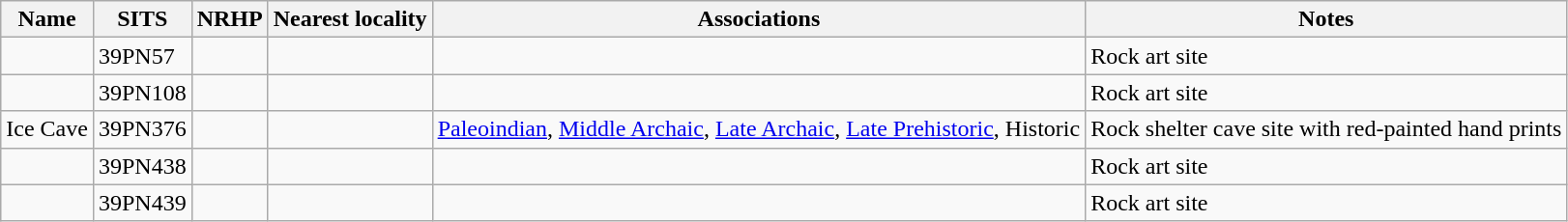<table class="wikitable sortable">
<tr>
<th scope="col">Name</th>
<th scope="col">SITS</th>
<th scope="col">NRHP</th>
<th scope="col">Nearest locality</th>
<th scope="col">Associations</th>
<th scope="col" class="unsortable">Notes</th>
</tr>
<tr>
<td></td>
<td>39PN57</td>
<td></td>
<td></td>
<td></td>
<td>Rock art site</td>
</tr>
<tr>
<td></td>
<td>39PN108</td>
<td></td>
<td></td>
<td></td>
<td>Rock art site</td>
</tr>
<tr>
<td>Ice Cave</td>
<td>39PN376</td>
<td></td>
<td></td>
<td><a href='#'>Paleoindian</a>, <a href='#'>Middle Archaic</a>, <a href='#'>Late Archaic</a>, <a href='#'>Late Prehistoric</a>, Historic</td>
<td>Rock shelter cave site with red-painted hand prints</td>
</tr>
<tr>
<td></td>
<td>39PN438</td>
<td></td>
<td></td>
<td></td>
<td>Rock art site</td>
</tr>
<tr>
<td></td>
<td>39PN439</td>
<td></td>
<td></td>
<td></td>
<td>Rock art site</td>
</tr>
</table>
